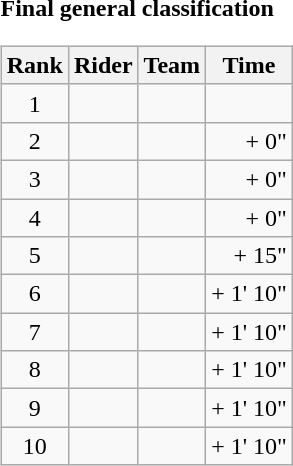<table>
<tr>
<td><strong>Final general classification</strong><br><table class="wikitable">
<tr>
<th scope="col">Rank</th>
<th scope="col">Rider</th>
<th scope="col">Team</th>
<th scope="col">Time</th>
</tr>
<tr>
<td style="text-align:center;">1</td>
<td></td>
<td></td>
<td style="text-align:right;"></td>
</tr>
<tr>
<td style="text-align:center;">2</td>
<td></td>
<td></td>
<td style="text-align:right;">+ 0"</td>
</tr>
<tr>
<td style="text-align:center;">3</td>
<td></td>
<td></td>
<td style="text-align:right;">+ 0"</td>
</tr>
<tr>
<td style="text-align:center;">4</td>
<td></td>
<td></td>
<td style="text-align:right;">+ 0"</td>
</tr>
<tr>
<td style="text-align:center;">5</td>
<td></td>
<td></td>
<td style="text-align:right;">+ 15"</td>
</tr>
<tr>
<td style="text-align:center;">6</td>
<td></td>
<td></td>
<td style="text-align:right;">+ 1' 10"</td>
</tr>
<tr>
<td style="text-align:center;">7</td>
<td></td>
<td></td>
<td style="text-align:right;">+ 1' 10"</td>
</tr>
<tr>
<td style="text-align:center;">8</td>
<td></td>
<td></td>
<td style="text-align:right;">+ 1' 10"</td>
</tr>
<tr>
<td style="text-align:center;">9</td>
<td></td>
<td></td>
<td style="text-align:right;">+ 1' 10"</td>
</tr>
<tr>
<td style="text-align:center;">10</td>
<td></td>
<td></td>
<td style="text-align:right;">+ 1' 10"</td>
</tr>
</table>
</td>
</tr>
</table>
